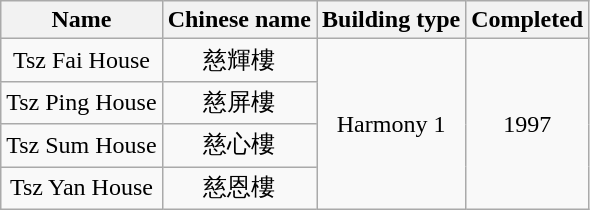<table class="wikitable" style="text-align: center">
<tr>
<th>Name</th>
<th>Chinese name</th>
<th>Building type</th>
<th>Completed</th>
</tr>
<tr>
<td>Tsz Fai House</td>
<td>慈輝樓</td>
<td rowspan="4">Harmony 1</td>
<td rowspan="4">1997</td>
</tr>
<tr>
<td>Tsz Ping House</td>
<td>慈屏樓</td>
</tr>
<tr>
<td>Tsz Sum House</td>
<td>慈心樓</td>
</tr>
<tr>
<td>Tsz Yan House</td>
<td>慈恩樓</td>
</tr>
</table>
